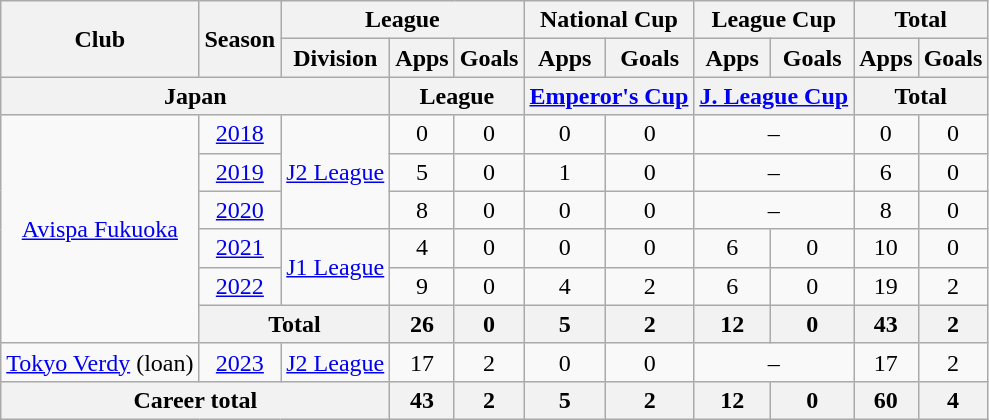<table class="wikitable" style="text-align:center">
<tr>
<th rowspan=2>Club</th>
<th rowspan=2>Season</th>
<th colspan=3>League</th>
<th colspan=2>National Cup</th>
<th colspan=2>League Cup</th>
<th colspan=2>Total</th>
</tr>
<tr>
<th>Division</th>
<th>Apps</th>
<th>Goals</th>
<th>Apps</th>
<th>Goals</th>
<th>Apps</th>
<th>Goals</th>
<th>Apps</th>
<th>Goals</th>
</tr>
<tr>
<th colspan=3>Japan</th>
<th colspan=2>League</th>
<th colspan=2><a href='#'>Emperor's Cup</a></th>
<th colspan=2><a href='#'>J. League Cup</a></th>
<th colspan=2>Total</th>
</tr>
<tr>
<td rowspan="6"><a href='#'>Avispa Fukuoka</a></td>
<td><a href='#'>2018</a></td>
<td rowspan="3"><a href='#'>J2 League</a></td>
<td>0</td>
<td>0</td>
<td>0</td>
<td>0</td>
<td colspan="2">–</td>
<td>0</td>
<td>0</td>
</tr>
<tr>
<td><a href='#'>2019</a></td>
<td>5</td>
<td>0</td>
<td>1</td>
<td>0</td>
<td colspan="2">–</td>
<td>6</td>
<td>0</td>
</tr>
<tr>
<td><a href='#'>2020</a></td>
<td>8</td>
<td>0</td>
<td>0</td>
<td>0</td>
<td colspan="2">–</td>
<td>8</td>
<td>0</td>
</tr>
<tr>
<td><a href='#'>2021</a></td>
<td rowspan="2"><a href='#'>J1 League</a></td>
<td>4</td>
<td>0</td>
<td>0</td>
<td>0</td>
<td>6</td>
<td>0</td>
<td>10</td>
<td>0</td>
</tr>
<tr>
<td><a href='#'>2022</a></td>
<td>9</td>
<td>0</td>
<td>4</td>
<td>2</td>
<td>6</td>
<td>0</td>
<td>19</td>
<td>2</td>
</tr>
<tr>
<th colspan="2">Total</th>
<th>26</th>
<th>0</th>
<th>5</th>
<th>2</th>
<th>12</th>
<th>0</th>
<th>43</th>
<th>2</th>
</tr>
<tr>
<td><a href='#'>Tokyo Verdy</a> (loan)</td>
<td><a href='#'>2023</a></td>
<td><a href='#'>J2 League</a></td>
<td>17</td>
<td>2</td>
<td>0</td>
<td>0</td>
<td colspan="2">–</td>
<td>17</td>
<td>2</td>
</tr>
<tr>
<th colspan=3>Career total</th>
<th>43</th>
<th>2</th>
<th>5</th>
<th>2</th>
<th>12</th>
<th>0</th>
<th>60</th>
<th>4</th>
</tr>
</table>
